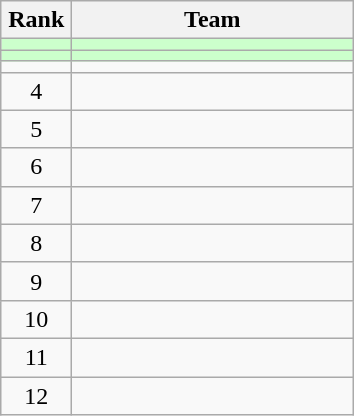<table class="wikitable" style="text-align:center;">
<tr>
<th width=40>Rank</th>
<th width=180>Team</th>
</tr>
<tr bgcolor=#ccffcc>
<td></td>
<td style="text-align:left;"></td>
</tr>
<tr bgcolor=#ccffcc>
<td></td>
<td style="text-align:left;"></td>
</tr>
<tr>
<td></td>
<td style="text-align:left;"></td>
</tr>
<tr>
<td>4</td>
<td style="text-align:left;"></td>
</tr>
<tr>
<td>5</td>
<td style="text-align:left;"></td>
</tr>
<tr>
<td>6</td>
<td style="text-align:left;"></td>
</tr>
<tr>
<td>7</td>
<td style="text-align:left;"></td>
</tr>
<tr>
<td>8</td>
<td style="text-align:left;"></td>
</tr>
<tr>
<td>9</td>
<td style="text-align:left;"></td>
</tr>
<tr>
<td>10</td>
<td style="text-align:left;"></td>
</tr>
<tr>
<td>11</td>
<td style="text-align:left;"></td>
</tr>
<tr>
<td>12</td>
<td style="text-align:left;"></td>
</tr>
</table>
